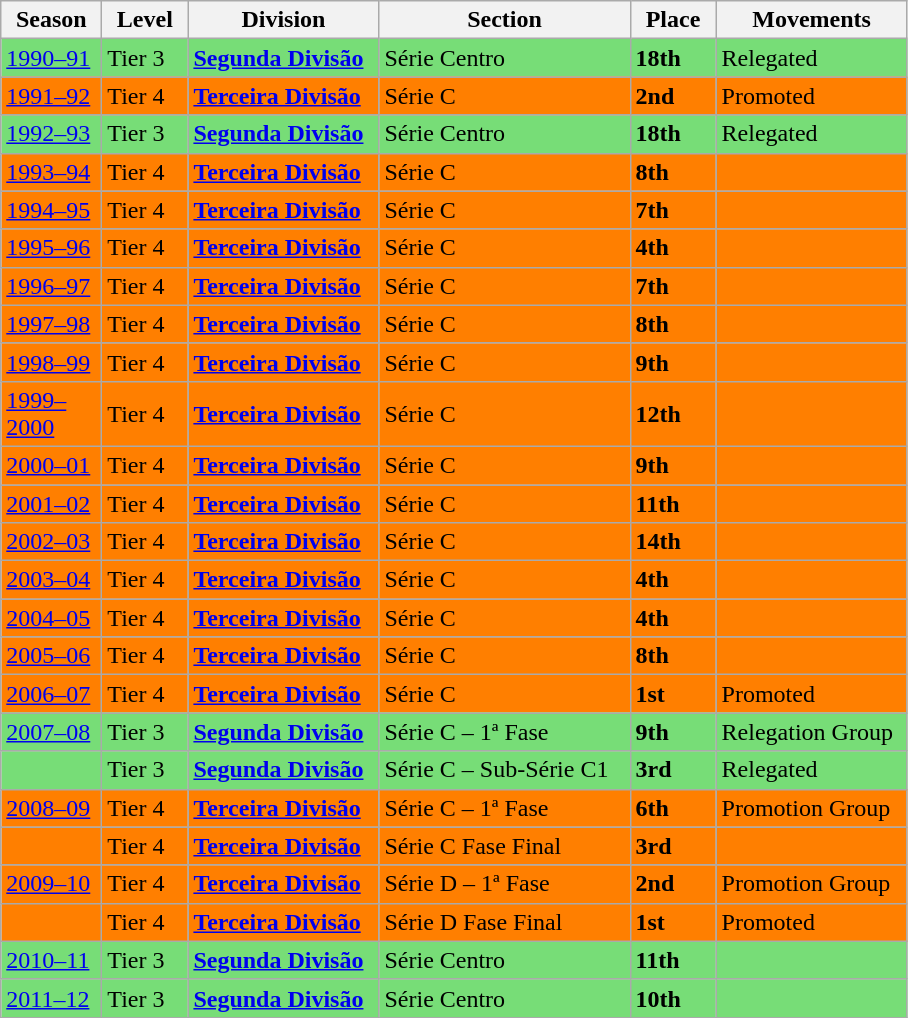<table class="wikitable" style="text-align: left;">
<tr>
<th style="width: 60px;"><strong>Season</strong></th>
<th style="width: 50px;"><strong>Level</strong></th>
<th style="width: 120px;"><strong>Division</strong></th>
<th style="width: 160px;"><strong>Section</strong></th>
<th style="width: 50px;"><strong>Place</strong></th>
<th style="width: 120px;"><strong>Movements</strong></th>
</tr>
<tr>
<td style="background:#77DD77;"><a href='#'>1990–91</a></td>
<td style="background:#77DD77;">Tier 3</td>
<td style="background:#77DD77;"><strong><a href='#'>Segunda Divisão</a></strong></td>
<td style="background:#77DD77;">Série Centro</td>
<td style="background:#77DD77;"><strong>18th</strong></td>
<td style="background:#77DD77;">Relegated</td>
</tr>
<tr>
<td style="background:#FF7F00;"><a href='#'>1991–92</a></td>
<td style="background:#FF7F00;">Tier 4</td>
<td style="background:#FF7F00;"><strong><a href='#'>Terceira Divisão</a></strong></td>
<td style="background:#FF7F00;">Série C</td>
<td style="background:#FF7F00;"><strong>2nd</strong></td>
<td style="background:#FF7F00;">Promoted</td>
</tr>
<tr>
<td style="background:#77DD77;"><a href='#'>1992–93</a></td>
<td style="background:#77DD77;">Tier 3</td>
<td style="background:#77DD77;"><strong><a href='#'>Segunda Divisão</a></strong></td>
<td style="background:#77DD77;">Série Centro</td>
<td style="background:#77DD77;"><strong>18th</strong></td>
<td style="background:#77DD77;">Relegated</td>
</tr>
<tr>
<td style="background:#FF7F00;"><a href='#'>1993–94</a></td>
<td style="background:#FF7F00;">Tier 4</td>
<td style="background:#FF7F00;"><strong><a href='#'>Terceira Divisão</a></strong></td>
<td style="background:#FF7F00;">Série C</td>
<td style="background:#FF7F00;"><strong>8th</strong></td>
<td style="background:#FF7F00;"></td>
</tr>
<tr>
<td style="background:#FF7F00;"><a href='#'>1994–95</a></td>
<td style="background:#FF7F00;">Tier 4</td>
<td style="background:#FF7F00;"><strong><a href='#'>Terceira Divisão</a></strong></td>
<td style="background:#FF7F00;">Série C</td>
<td style="background:#FF7F00;"><strong>7th</strong></td>
<td style="background:#FF7F00;"></td>
</tr>
<tr>
<td style="background:#FF7F00;"><a href='#'>1995–96</a></td>
<td style="background:#FF7F00;">Tier 4</td>
<td style="background:#FF7F00;"><strong><a href='#'>Terceira Divisão</a></strong></td>
<td style="background:#FF7F00;">Série C</td>
<td style="background:#FF7F00;"><strong>4th</strong></td>
<td style="background:#FF7F00;"></td>
</tr>
<tr>
<td style="background:#FF7F00;"><a href='#'>1996–97</a></td>
<td style="background:#FF7F00;">Tier 4</td>
<td style="background:#FF7F00;"><strong><a href='#'>Terceira Divisão</a></strong></td>
<td style="background:#FF7F00;">Série C</td>
<td style="background:#FF7F00;"><strong>7th</strong></td>
<td style="background:#FF7F00;"></td>
</tr>
<tr>
<td style="background:#FF7F00;"><a href='#'>1997–98</a></td>
<td style="background:#FF7F00;">Tier 4</td>
<td style="background:#FF7F00;"><strong><a href='#'>Terceira Divisão</a></strong></td>
<td style="background:#FF7F00;">Série C</td>
<td style="background:#FF7F00;"><strong>8th</strong></td>
<td style="background:#FF7F00;"></td>
</tr>
<tr>
<td style="background:#FF7F00;"><a href='#'>1998–99</a></td>
<td style="background:#FF7F00;">Tier 4</td>
<td style="background:#FF7F00;"><strong><a href='#'>Terceira Divisão</a></strong></td>
<td style="background:#FF7F00;">Série C</td>
<td style="background:#FF7F00;"><strong>9th</strong></td>
<td style="background:#FF7F00;"></td>
</tr>
<tr>
<td style="background:#FF7F00;"><a href='#'>1999–2000</a></td>
<td style="background:#FF7F00;">Tier 4</td>
<td style="background:#FF7F00;"><strong><a href='#'>Terceira Divisão</a></strong></td>
<td style="background:#FF7F00;">Série C</td>
<td style="background:#FF7F00;"><strong>12th</strong></td>
<td style="background:#FF7F00;"></td>
</tr>
<tr>
<td style="background:#FF7F00;"><a href='#'>2000–01</a></td>
<td style="background:#FF7F00;">Tier 4</td>
<td style="background:#FF7F00;"><strong><a href='#'>Terceira Divisão</a></strong></td>
<td style="background:#FF7F00;">Série C</td>
<td style="background:#FF7F00;"><strong>9th</strong></td>
<td style="background:#FF7F00;"></td>
</tr>
<tr>
<td style="background:#FF7F00;"><a href='#'>2001–02</a></td>
<td style="background:#FF7F00;">Tier 4</td>
<td style="background:#FF7F00;"><strong><a href='#'>Terceira Divisão</a></strong></td>
<td style="background:#FF7F00;">Série C</td>
<td style="background:#FF7F00;"><strong>11th</strong></td>
<td style="background:#FF7F00;"></td>
</tr>
<tr>
<td style="background:#FF7F00;"><a href='#'>2002–03</a></td>
<td style="background:#FF7F00;">Tier 4</td>
<td style="background:#FF7F00;"><strong><a href='#'>Terceira Divisão</a></strong></td>
<td style="background:#FF7F00;">Série C</td>
<td style="background:#FF7F00;"><strong>14th</strong></td>
<td style="background:#FF7F00;"></td>
</tr>
<tr>
<td style="background:#FF7F00;"><a href='#'>2003–04</a></td>
<td style="background:#FF7F00;">Tier 4</td>
<td style="background:#FF7F00;"><strong><a href='#'>Terceira Divisão</a></strong></td>
<td style="background:#FF7F00;">Série C</td>
<td style="background:#FF7F00;"><strong>4th</strong></td>
<td style="background:#FF7F00;"></td>
</tr>
<tr>
<td style="background:#FF7F00;"><a href='#'>2004–05</a></td>
<td style="background:#FF7F00;">Tier 4</td>
<td style="background:#FF7F00;"><strong><a href='#'>Terceira Divisão</a></strong></td>
<td style="background:#FF7F00;">Série C</td>
<td style="background:#FF7F00;"><strong>4th</strong></td>
<td style="background:#FF7F00;"></td>
</tr>
<tr>
<td style="background:#FF7F00;"><a href='#'>2005–06</a></td>
<td style="background:#FF7F00;">Tier 4</td>
<td style="background:#FF7F00;"><strong><a href='#'>Terceira Divisão</a></strong></td>
<td style="background:#FF7F00;">Série C</td>
<td style="background:#FF7F00;"><strong>8th</strong></td>
<td style="background:#FF7F00;"></td>
</tr>
<tr>
<td style="background:#FF7F00;"><a href='#'>2006–07</a></td>
<td style="background:#FF7F00;">Tier 4</td>
<td style="background:#FF7F00;"><strong><a href='#'>Terceira Divisão</a></strong></td>
<td style="background:#FF7F00;">Série C</td>
<td style="background:#FF7F00;"><strong>1st</strong></td>
<td style="background:#FF7F00;">Promoted</td>
</tr>
<tr>
<td style="background:#77DD77;"><a href='#'>2007–08</a></td>
<td style="background:#77DD77;">Tier 3</td>
<td style="background:#77DD77;"><strong><a href='#'>Segunda Divisão</a></strong></td>
<td style="background:#77DD77;">Série C – 1ª Fase</td>
<td style="background:#77DD77;"><strong>9th</strong></td>
<td style="background:#77DD77;">Relegation Group</td>
</tr>
<tr>
<td style="background:#77DD77;"></td>
<td style="background:#77DD77;">Tier 3</td>
<td style="background:#77DD77;"><strong><a href='#'>Segunda Divisão</a></strong></td>
<td style="background:#77DD77;">Série C – Sub-Série C1</td>
<td style="background:#77DD77;"><strong>3rd</strong></td>
<td style="background:#77DD77;">Relegated</td>
</tr>
<tr>
<td style="background:#FF7F00;"><a href='#'>2008–09</a></td>
<td style="background:#FF7F00;">Tier 4</td>
<td style="background:#FF7F00;"><strong><a href='#'>Terceira Divisão</a></strong></td>
<td style="background:#FF7F00;">Série C – 1ª Fase</td>
<td style="background:#FF7F00;"><strong>6th</strong></td>
<td style="background:#FF7F00;">Promotion Group</td>
</tr>
<tr>
<td style="background:#FF7F00;"></td>
<td style="background:#FF7F00;">Tier 4</td>
<td style="background:#FF7F00;"><strong><a href='#'>Terceira Divisão</a></strong></td>
<td style="background:#FF7F00;">Série C Fase Final</td>
<td style="background:#FF7F00;"><strong>3rd</strong></td>
<td style="background:#FF7F00;"></td>
</tr>
<tr>
<td style="background:#FF7F00;"><a href='#'>2009–10</a></td>
<td style="background:#FF7F00;">Tier 4</td>
<td style="background:#FF7F00;"><strong><a href='#'>Terceira Divisão</a></strong></td>
<td style="background:#FF7F00;">Série D – 1ª Fase</td>
<td style="background:#FF7F00;"><strong>2nd</strong></td>
<td style="background:#FF7F00;">Promotion Group</td>
</tr>
<tr>
<td style="background:#FF7F00;"></td>
<td style="background:#FF7F00;">Tier 4</td>
<td style="background:#FF7F00;"><strong><a href='#'>Terceira Divisão</a></strong></td>
<td style="background:#FF7F00;">Série D Fase Final</td>
<td style="background:#FF7F00;"><strong>1st</strong></td>
<td style="background:#FF7F00;">Promoted</td>
</tr>
<tr>
<td style="background:#77DD77;"><a href='#'>2010–11</a></td>
<td style="background:#77DD77;">Tier 3</td>
<td style="background:#77DD77;"><strong><a href='#'>Segunda Divisão</a></strong></td>
<td style="background:#77DD77;">Série Centro</td>
<td style="background:#77DD77;"><strong>11th</strong></td>
<td style="background:#77DD77;"></td>
</tr>
<tr>
<td style="background:#77DD77;"><a href='#'>2011–12</a></td>
<td style="background:#77DD77;">Tier 3</td>
<td style="background:#77DD77;"><strong><a href='#'>Segunda Divisão</a></strong></td>
<td style="background:#77DD77;">Série Centro</td>
<td style="background:#77DD77;"><strong>10th</strong></td>
<td style="background:#77DD77;"></td>
</tr>
<tr>
</tr>
</table>
